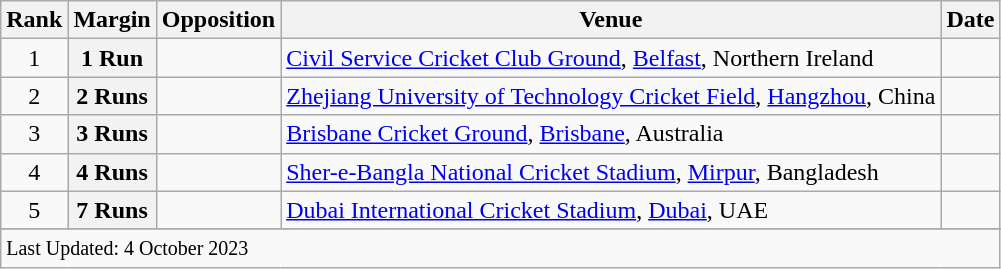<table class="wikitable plainrowheaders sortable">
<tr>
<th scope=col>Rank</th>
<th scope=col>Margin</th>
<th scope=col>Opposition</th>
<th scope=col>Venue</th>
<th scope=col>Date</th>
</tr>
<tr>
<td align=center>1</td>
<th scope=row style=text-align:center>1 Run</th>
<td></td>
<td><a href='#'>Civil Service Cricket Club Ground</a>, <a href='#'>Belfast</a>, Northern Ireland</td>
<td></td>
</tr>
<tr>
<td align=center>2</td>
<th scope=row style=text-align:center>2 Runs</th>
<td></td>
<td><a href='#'>Zhejiang University of Technology Cricket Field</a>, <a href='#'>Hangzhou</a>, China</td>
<td></td>
</tr>
<tr>
<td align=center>3</td>
<th scope=row style=text-align:center>3 Runs</th>
<td></td>
<td><a href='#'>Brisbane Cricket Ground</a>, <a href='#'>Brisbane</a>, Australia</td>
<td> </td>
</tr>
<tr>
<td align=center>4</td>
<th scope=row style=text-align:center>4 Runs</th>
<td></td>
<td><a href='#'>Sher-e-Bangla National Cricket Stadium</a>, <a href='#'>Mirpur</a>, Bangladesh</td>
<td></td>
</tr>
<tr>
<td align=center>5</td>
<th scope=row style=text-align:center>7 Runs</th>
<td></td>
<td><a href='#'>Dubai International Cricket Stadium</a>, <a href='#'>Dubai</a>, UAE</td>
<td></td>
</tr>
<tr>
</tr>
<tr class=sortbottom>
<td colspan=5><small>Last Updated: 4 October 2023</small></td>
</tr>
</table>
